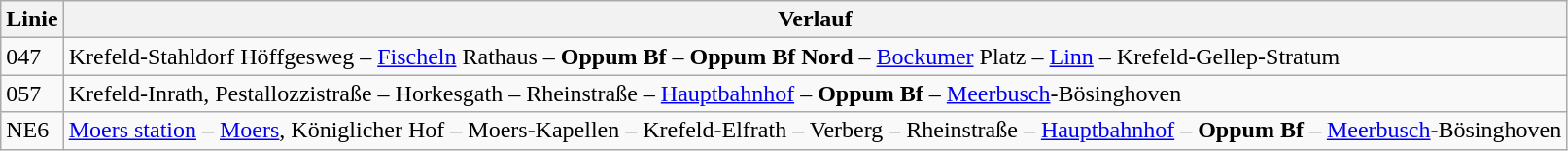<table class="wikitable">
<tr class="hintergrundfarbe6">
<th>Linie</th>
<th>Verlauf</th>
</tr>
<tr>
<td>047</td>
<td>Krefeld-Stahldorf Höffgesweg – <a href='#'>Fischeln</a> Rathaus – <strong>Oppum Bf</strong> – <strong>Oppum Bf Nord</strong> – <a href='#'>Bockumer</a> Platz – <a href='#'>Linn</a> – Krefeld-Gellep-Stratum</td>
</tr>
<tr>
<td>057</td>
<td>Krefeld-Inrath, Pestallozzistraße – Horkesgath – Rheinstraße – <a href='#'>Hauptbahnhof</a> – <strong>Oppum Bf</strong> – <a href='#'>Meerbusch</a>-Bösinghoven</td>
</tr>
<tr>
<td>NE6</td>
<td><a href='#'>Moers station</a> – <a href='#'>Moers</a>, Königlicher Hof – Moers-Kapellen – Krefeld-Elfrath – Verberg – Rheinstraße – <a href='#'>Hauptbahnhof</a> – <strong>Oppum Bf</strong> – <a href='#'>Meerbusch</a>-Bösinghoven</td>
</tr>
</table>
